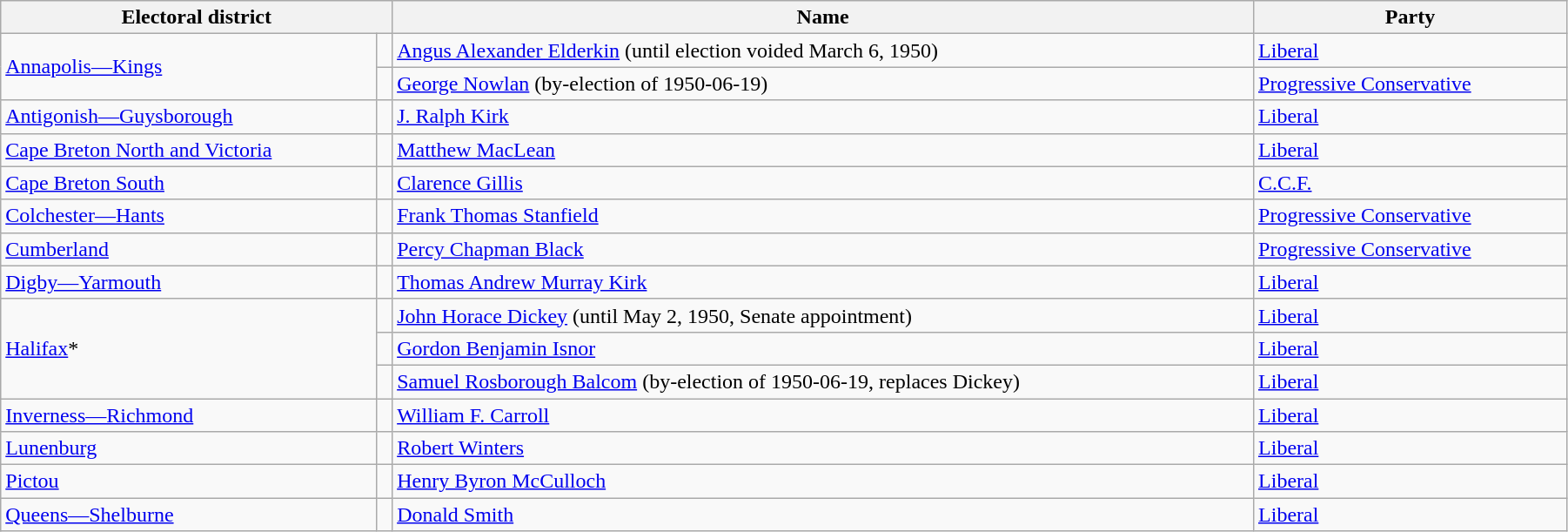<table class="wikitable" width=95%>
<tr>
<th colspan=2 width=25%>Electoral district</th>
<th>Name</th>
<th width=20%>Party</th>
</tr>
<tr>
<td width=24% rowspan=2><a href='#'>Annapolis—Kings</a></td>
<td></td>
<td><a href='#'>Angus Alexander Elderkin</a> (until election voided March 6, 1950)</td>
<td><a href='#'>Liberal</a></td>
</tr>
<tr>
<td></td>
<td><a href='#'>George Nowlan</a> (by-election of 1950-06-19)</td>
<td><a href='#'>Progressive Conservative</a></td>
</tr>
<tr>
<td><a href='#'>Antigonish—Guysborough</a></td>
<td></td>
<td><a href='#'>J. Ralph Kirk</a></td>
<td><a href='#'>Liberal</a></td>
</tr>
<tr>
<td><a href='#'>Cape Breton North and Victoria</a></td>
<td></td>
<td><a href='#'>Matthew MacLean</a></td>
<td><a href='#'>Liberal</a></td>
</tr>
<tr>
<td><a href='#'>Cape Breton South</a></td>
<td></td>
<td><a href='#'>Clarence Gillis</a></td>
<td><a href='#'>C.C.F.</a></td>
</tr>
<tr>
<td><a href='#'>Colchester—Hants</a></td>
<td></td>
<td><a href='#'>Frank Thomas Stanfield</a></td>
<td><a href='#'>Progressive Conservative</a></td>
</tr>
<tr>
<td><a href='#'>Cumberland</a></td>
<td></td>
<td><a href='#'>Percy Chapman Black</a></td>
<td><a href='#'>Progressive Conservative</a></td>
</tr>
<tr>
<td><a href='#'>Digby—Yarmouth</a></td>
<td></td>
<td><a href='#'>Thomas Andrew Murray Kirk</a></td>
<td><a href='#'>Liberal</a></td>
</tr>
<tr>
<td rowspan=3><a href='#'>Halifax</a>*</td>
<td></td>
<td><a href='#'>John Horace Dickey</a> (until May 2, 1950, Senate appointment)</td>
<td><a href='#'>Liberal</a></td>
</tr>
<tr>
<td></td>
<td><a href='#'>Gordon Benjamin Isnor</a></td>
<td><a href='#'>Liberal</a></td>
</tr>
<tr>
<td></td>
<td><a href='#'>Samuel Rosborough Balcom</a> (by-election of 1950-06-19, replaces Dickey)</td>
<td><a href='#'>Liberal</a></td>
</tr>
<tr>
<td><a href='#'>Inverness—Richmond</a></td>
<td></td>
<td><a href='#'>William F. Carroll</a></td>
<td><a href='#'>Liberal</a></td>
</tr>
<tr>
<td><a href='#'>Lunenburg</a></td>
<td></td>
<td><a href='#'>Robert Winters</a></td>
<td><a href='#'>Liberal</a></td>
</tr>
<tr>
<td><a href='#'>Pictou</a></td>
<td></td>
<td><a href='#'>Henry Byron McCulloch</a></td>
<td><a href='#'>Liberal</a></td>
</tr>
<tr>
<td><a href='#'>Queens—Shelburne</a></td>
<td></td>
<td><a href='#'>Donald Smith</a></td>
<td><a href='#'>Liberal</a></td>
</tr>
</table>
